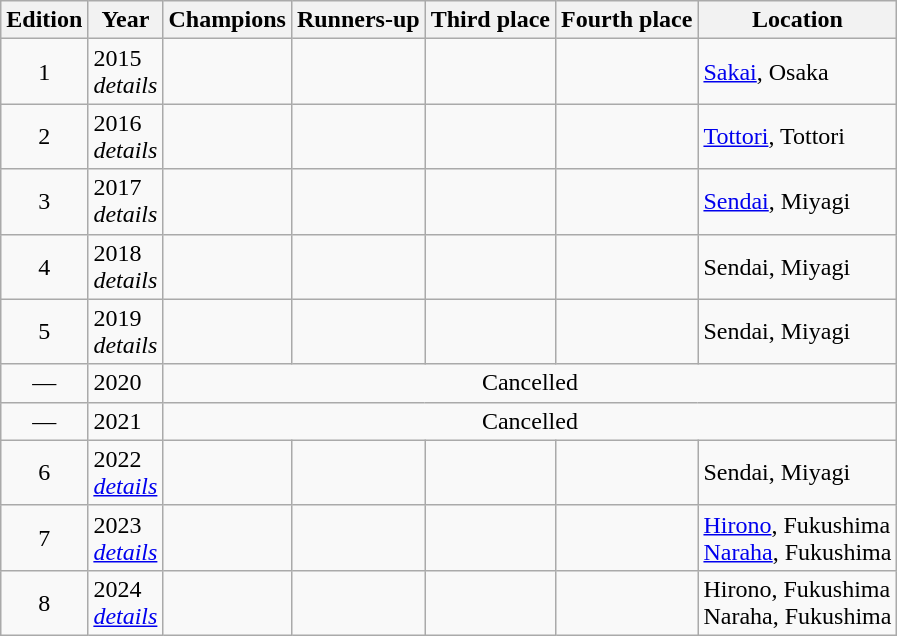<table class="wikitable">
<tr>
<th>Edition</th>
<th>Year</th>
<th>Champions</th>
<th>Runners-up</th>
<th>Third place</th>
<th>Fourth place</th>
<th>Location</th>
</tr>
<tr>
<td align="center">1</td>
<td>2015 <br><em>details</em></td>
<td></td>
<td></td>
<td></td>
<td></td>
<td><a href='#'>Sakai</a>, Osaka</td>
</tr>
<tr>
<td align="center">2</td>
<td>2016 <br><em>details</em></td>
<td></td>
<td></td>
<td></td>
<td></td>
<td><a href='#'>Tottori</a>, Tottori</td>
</tr>
<tr>
<td align="center">3</td>
<td>2017 <br><em>details</em></td>
<td></td>
<td></td>
<td></td>
<td></td>
<td><a href='#'>Sendai</a>, Miyagi</td>
</tr>
<tr>
<td align="center">4</td>
<td>2018 <br><em>details</em></td>
<td></td>
<td></td>
<td></td>
<td></td>
<td>Sendai, Miyagi</td>
</tr>
<tr>
<td align="center">5</td>
<td>2019 <br><em>details</em></td>
<td></td>
<td></td>
<td></td>
<td></td>
<td>Sendai, Miyagi</td>
</tr>
<tr>
<td align="center">—</td>
<td>2020</td>
<td colspan="5" align="center">Cancelled</td>
</tr>
<tr>
<td align="center">—</td>
<td>2021</td>
<td colspan="5" align="center">Cancelled</td>
</tr>
<tr>
<td align="center">6</td>
<td>2022 <br><em><a href='#'>details</a></em></td>
<td></td>
<td></td>
<td></td>
<td></td>
<td>Sendai, Miyagi</td>
</tr>
<tr>
<td align="center">7</td>
<td>2023 <br><em><a href='#'>details</a></em></td>
<td></td>
<td></td>
<td></td>
<td></td>
<td><a href='#'>Hirono</a>, Fukushima <br><a href='#'>Naraha</a>, Fukushima</td>
</tr>
<tr>
<td align="center">8</td>
<td>2024 <br><em><a href='#'>details</a></em></td>
<td></td>
<td></td>
<td></td>
<td></td>
<td>Hirono, Fukushima <br>Naraha, Fukushima</td>
</tr>
</table>
